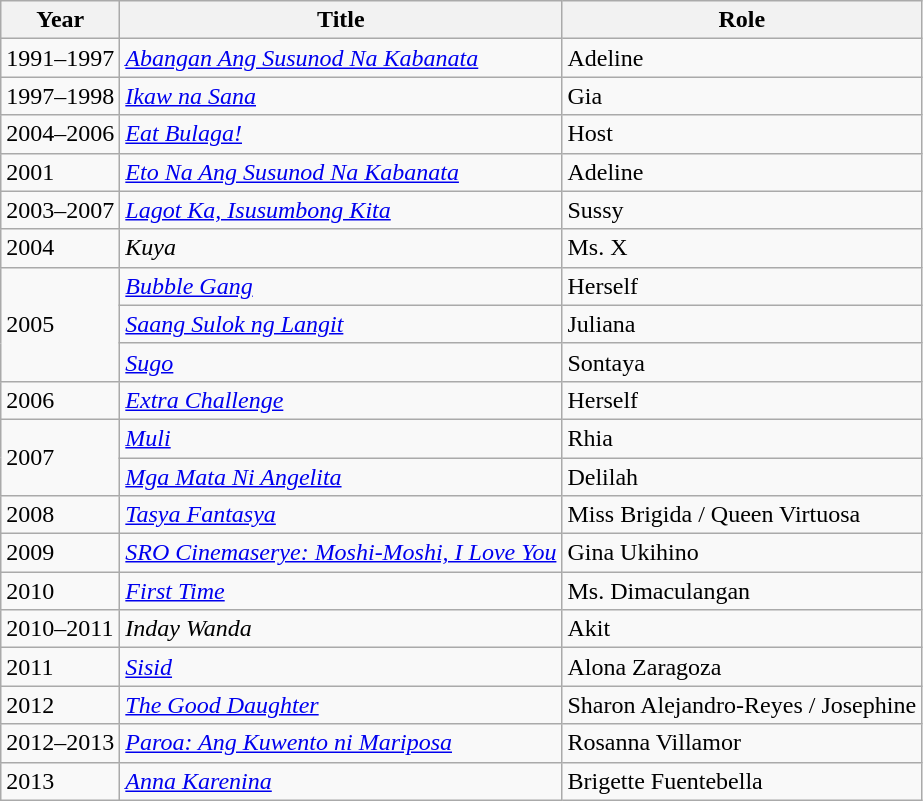<table class="wikitable sortable">
<tr>
<th>Year</th>
<th>Title</th>
<th>Role</th>
</tr>
<tr>
<td>1991–1997</td>
<td><em><a href='#'>Abangan Ang Susunod Na Kabanata</a></em></td>
<td>Adeline</td>
</tr>
<tr>
<td>1997–1998</td>
<td><em><a href='#'>Ikaw na Sana</a></em></td>
<td>Gia</td>
</tr>
<tr>
<td>2004–2006</td>
<td><em><a href='#'>Eat Bulaga!</a></em></td>
<td>Host</td>
</tr>
<tr>
<td>2001</td>
<td><em><a href='#'>Eto Na Ang Susunod Na Kabanata</a></em></td>
<td>Adeline</td>
</tr>
<tr>
<td>2003–2007</td>
<td><em><a href='#'>Lagot Ka, Isusumbong Kita</a></em></td>
<td>Sussy</td>
</tr>
<tr>
<td>2004</td>
<td><em>Kuya</em></td>
<td>Ms. X</td>
</tr>
<tr>
<td rowspan="3">2005</td>
<td><em><a href='#'>Bubble Gang</a></em></td>
<td>Herself</td>
</tr>
<tr>
<td><em><a href='#'>Saang Sulok ng Langit</a></em></td>
<td>Juliana</td>
</tr>
<tr>
<td><em><a href='#'>Sugo</a></em></td>
<td>Sontaya</td>
</tr>
<tr>
<td>2006</td>
<td><em><a href='#'>Extra Challenge</a></em></td>
<td>Herself</td>
</tr>
<tr>
<td Rowspan="2">2007</td>
<td><em><a href='#'>Muli</a></em></td>
<td>Rhia</td>
</tr>
<tr>
<td><em><a href='#'>Mga Mata Ni Angelita</a></em></td>
<td>Delilah</td>
</tr>
<tr>
<td>2008</td>
<td><em><a href='#'>Tasya Fantasya</a></em></td>
<td>Miss Brigida / Queen Virtuosa</td>
</tr>
<tr>
<td>2009</td>
<td><em><a href='#'>SRO Cinemaserye: Moshi-Moshi, I Love You</a></em></td>
<td>Gina Ukihino</td>
</tr>
<tr>
<td>2010</td>
<td><em><a href='#'>First Time</a></em></td>
<td>Ms. Dimaculangan</td>
</tr>
<tr>
<td>2010–2011</td>
<td><em>Inday Wanda</em></td>
<td>Akit</td>
</tr>
<tr>
<td>2011</td>
<td><em><a href='#'>Sisid</a></em></td>
<td>Alona Zaragoza</td>
</tr>
<tr>
<td>2012</td>
<td><em><a href='#'>The Good Daughter</a></em></td>
<td>Sharon Alejandro-Reyes / Josephine</td>
</tr>
<tr>
<td>2012–2013</td>
<td><em><a href='#'>Paroa: Ang Kuwento ni Mariposa</a></em></td>
<td>Rosanna Villamor</td>
</tr>
<tr>
<td rowspan="2">2013</td>
<td><em><a href='#'>Anna Karenina</a></em></td>
<td>Brigette Fuentebella</td>
</tr>
</table>
